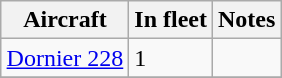<table class="wikitable" style="margin:1em auto;">
<tr>
<th>Aircraft</th>
<th>In fleet</th>
<th>Notes</th>
</tr>
<tr>
<td><a href='#'>Dornier 228</a></td>
<td>1</td>
<td></td>
</tr>
<tr>
</tr>
</table>
